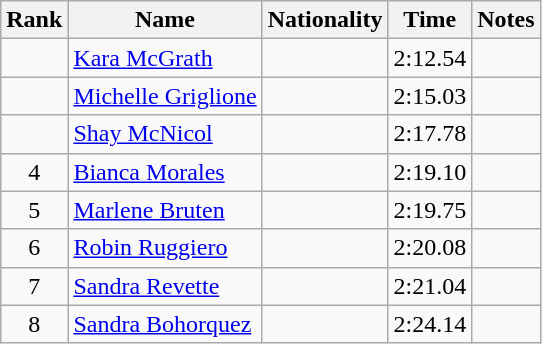<table class="wikitable sortable" style="text-align:center">
<tr>
<th>Rank</th>
<th>Name</th>
<th>Nationality</th>
<th>Time</th>
<th>Notes</th>
</tr>
<tr>
<td></td>
<td align=left><a href='#'>Kara McGrath</a></td>
<td align=left></td>
<td>2:12.54</td>
<td></td>
</tr>
<tr>
<td></td>
<td align=left><a href='#'>Michelle Griglione</a></td>
<td align=left></td>
<td>2:15.03</td>
<td></td>
</tr>
<tr>
<td></td>
<td align=left><a href='#'>Shay McNicol</a></td>
<td align=left></td>
<td>2:17.78</td>
<td></td>
</tr>
<tr>
<td>4</td>
<td align=left><a href='#'>Bianca Morales</a></td>
<td align=left></td>
<td>2:19.10</td>
<td></td>
</tr>
<tr>
<td>5</td>
<td align=left><a href='#'>Marlene Bruten</a></td>
<td align=left></td>
<td>2:19.75</td>
<td></td>
</tr>
<tr>
<td>6</td>
<td align=left><a href='#'>Robin Ruggiero</a></td>
<td align=left></td>
<td>2:20.08</td>
<td></td>
</tr>
<tr>
<td>7</td>
<td align=left><a href='#'>Sandra Revette</a></td>
<td align=left></td>
<td>2:21.04</td>
<td></td>
</tr>
<tr>
<td>8</td>
<td align=left><a href='#'>Sandra Bohorquez</a></td>
<td align=left></td>
<td>2:24.14</td>
<td></td>
</tr>
</table>
